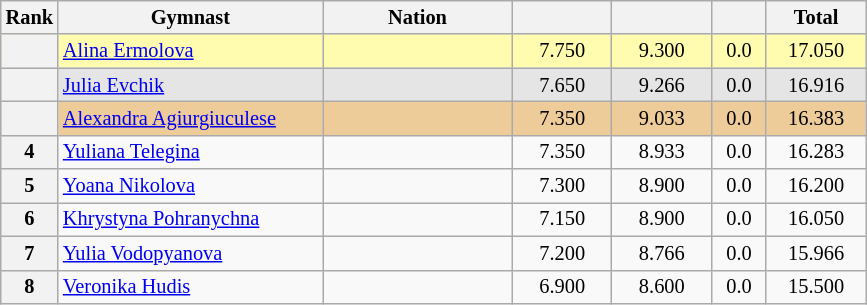<table class="wikitable sortable" style="text-align:center; font-size:85%">
<tr>
<th scope="col" style="width:20px;">Rank</th>
<th ! scope="col" style="width:170px;">Gymnast</th>
<th ! scope="col" style="width:120px;">Nation</th>
<th ! scope="col" style="width:60px;"></th>
<th ! scope="col" style="width:60px;"></th>
<th ! scope="col" style="width:30px;"></th>
<th ! scope="col" style="width:60px;">Total</th>
</tr>
<tr bgcolor=fffcaf>
<th scope=row></th>
<td align=left><a href='#'>Alina Ermolova</a></td>
<td></td>
<td>7.750</td>
<td>9.300</td>
<td>0.0</td>
<td>17.050</td>
</tr>
<tr bgcolor=e5e5e5>
<th scope=row></th>
<td align=left><a href='#'>Julia Evchik</a></td>
<td></td>
<td>7.650</td>
<td>9.266</td>
<td>0.0</td>
<td>16.916</td>
</tr>
<tr bgcolor=eecc99>
<th scope=row></th>
<td align=left><a href='#'>Alexandra Agiurgiuculese</a></td>
<td></td>
<td>7.350</td>
<td>9.033</td>
<td>0.0</td>
<td>16.383</td>
</tr>
<tr>
<th scope=row>4</th>
<td align=left><a href='#'>Yuliana Telegina</a></td>
<td></td>
<td>7.350</td>
<td>8.933</td>
<td>0.0</td>
<td>16.283</td>
</tr>
<tr>
<th scope=row>5</th>
<td align=left><a href='#'>Yoana Nikolova</a></td>
<td></td>
<td>7.300</td>
<td>8.900</td>
<td>0.0</td>
<td>16.200</td>
</tr>
<tr>
<th scope=row>6</th>
<td align=left><a href='#'>Khrystyna Pohranychna</a></td>
<td></td>
<td>7.150</td>
<td>8.900</td>
<td>0.0</td>
<td>16.050</td>
</tr>
<tr>
<th scope=row>7</th>
<td align=left><a href='#'>Yulia Vodopyanova</a></td>
<td></td>
<td>7.200</td>
<td>8.766</td>
<td>0.0</td>
<td>15.966</td>
</tr>
<tr>
<th scope=row>8</th>
<td align=left><a href='#'>Veronika Hudis</a></td>
<td></td>
<td>6.900</td>
<td>8.600</td>
<td>0.0</td>
<td>15.500</td>
</tr>
</table>
